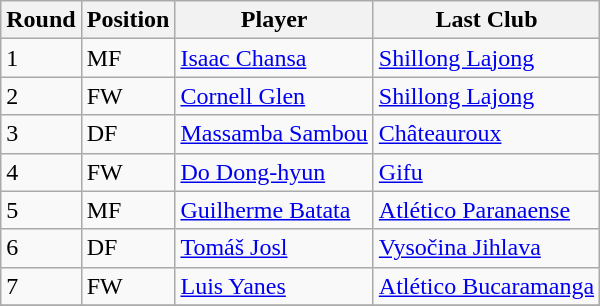<table class="wikitable">
<tr>
<th>Round</th>
<th>Position</th>
<th>Player</th>
<th>Last Club</th>
</tr>
<tr>
<td>1</td>
<td>MF</td>
<td> <a href='#'>Isaac Chansa</a></td>
<td> <a href='#'>Shillong Lajong</a></td>
</tr>
<tr>
<td>2</td>
<td>FW</td>
<td> <a href='#'>Cornell Glen</a></td>
<td> <a href='#'>Shillong Lajong</a></td>
</tr>
<tr>
<td>3</td>
<td>DF</td>
<td> <a href='#'>Massamba Sambou</a></td>
<td> <a href='#'>Châteauroux</a></td>
</tr>
<tr>
<td>4</td>
<td>FW</td>
<td> <a href='#'>Do Dong-hyun</a></td>
<td> <a href='#'>Gifu</a></td>
</tr>
<tr>
<td>5</td>
<td>MF</td>
<td> <a href='#'>Guilherme Batata</a></td>
<td> <a href='#'>Atlético Paranaense</a></td>
</tr>
<tr>
<td>6</td>
<td>DF</td>
<td> <a href='#'>Tomáš Josl</a></td>
<td> <a href='#'>Vysočina Jihlava</a></td>
</tr>
<tr>
<td>7</td>
<td>FW</td>
<td> <a href='#'>Luis Yanes</a></td>
<td> <a href='#'>Atlético Bucaramanga</a></td>
</tr>
<tr>
</tr>
</table>
